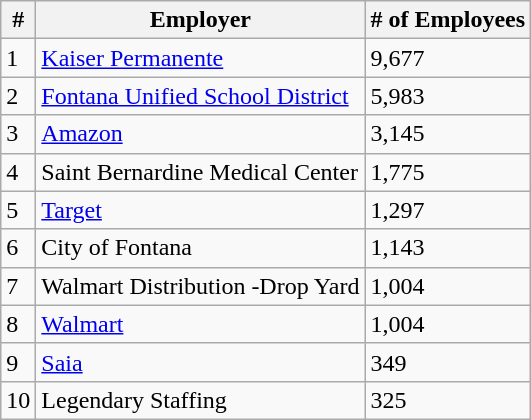<table class="wikitable">
<tr>
<th>#</th>
<th>Employer</th>
<th># of Employees</th>
</tr>
<tr>
<td>1</td>
<td><a href='#'>Kaiser Permanente</a></td>
<td>9,677</td>
</tr>
<tr>
<td>2</td>
<td><a href='#'>Fontana Unified School District</a></td>
<td>5,983</td>
</tr>
<tr>
<td>3</td>
<td><a href='#'>Amazon</a></td>
<td>3,145</td>
</tr>
<tr>
<td>4</td>
<td>Saint Bernardine Medical Center</td>
<td>1,775</td>
</tr>
<tr>
<td>5</td>
<td><a href='#'>Target</a></td>
<td>1,297</td>
</tr>
<tr>
<td>6</td>
<td>City of Fontana</td>
<td>1,143</td>
</tr>
<tr>
<td>7</td>
<td>Walmart Distribution -Drop Yard</td>
<td>1,004</td>
</tr>
<tr>
<td>8</td>
<td><a href='#'>Walmart</a></td>
<td>1,004</td>
</tr>
<tr>
<td>9</td>
<td><a href='#'>Saia</a></td>
<td>349</td>
</tr>
<tr>
<td>10</td>
<td>Legendary Staffing</td>
<td>325</td>
</tr>
</table>
